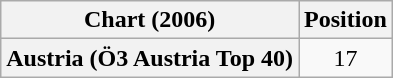<table class="wikitable plainrowheaders" style="text-align:center">
<tr>
<th scope="col">Chart (2006)</th>
<th scope="col">Position</th>
</tr>
<tr>
<th scope="row">Austria (Ö3 Austria Top 40)</th>
<td>17</td>
</tr>
</table>
